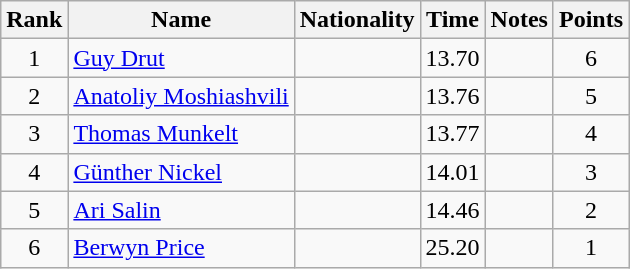<table class="wikitable sortable" style="text-align:center">
<tr>
<th>Rank</th>
<th>Name</th>
<th>Nationality</th>
<th>Time</th>
<th>Notes</th>
<th>Points</th>
</tr>
<tr>
<td>1</td>
<td align=left><a href='#'>Guy Drut</a></td>
<td align=left></td>
<td>13.70</td>
<td></td>
<td>6</td>
</tr>
<tr>
<td>2</td>
<td align=left><a href='#'>Anatoliy Moshiashvili</a></td>
<td align=left></td>
<td>13.76</td>
<td></td>
<td>5</td>
</tr>
<tr>
<td>3</td>
<td align=left><a href='#'>Thomas Munkelt</a></td>
<td align=left></td>
<td>13.77</td>
<td></td>
<td>4</td>
</tr>
<tr>
<td>4</td>
<td align=left><a href='#'>Günther Nickel</a></td>
<td align=left></td>
<td>14.01</td>
<td></td>
<td>3</td>
</tr>
<tr>
<td>5</td>
<td align=left><a href='#'>Ari Salin</a></td>
<td align=left></td>
<td>14.46</td>
<td></td>
<td>2</td>
</tr>
<tr>
<td>6</td>
<td align=left><a href='#'>Berwyn Price</a></td>
<td align=left></td>
<td>25.20</td>
<td></td>
<td>1</td>
</tr>
</table>
